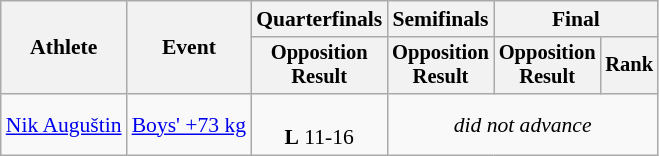<table class="wikitable" style="font-size:90%">
<tr>
<th rowspan="2">Athlete</th>
<th rowspan="2">Event</th>
<th>Quarterfinals</th>
<th>Semifinals</th>
<th colspan=2>Final</th>
</tr>
<tr style="font-size:95%">
<th>Opposition<br>Result</th>
<th>Opposition<br>Result</th>
<th>Opposition<br>Result</th>
<th>Rank</th>
</tr>
<tr align=center>
<td align=left><a href='#'>Nik Auguštin</a></td>
<td align=left><a href='#'>Boys' +73 kg</a></td>
<td> <br> <strong>L</strong> 11-16</td>
<td Colspan=3><em>did not advance</em></td>
</tr>
</table>
